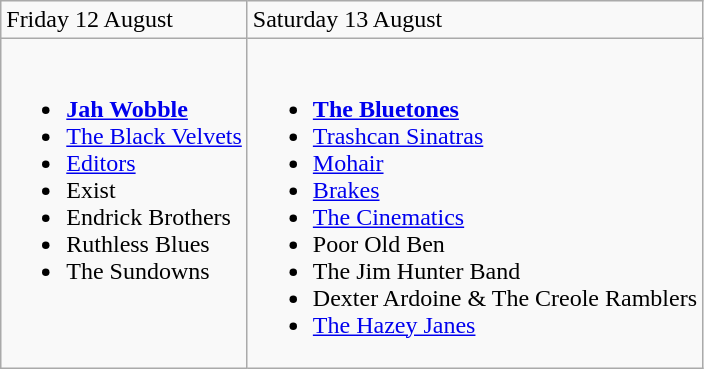<table class="wikitable">
<tr>
<td>Friday 12 August</td>
<td>Saturday 13 August</td>
</tr>
<tr valign="top">
<td><br><ul><li><strong><a href='#'>Jah Wobble</a></strong></li><li><a href='#'>The Black Velvets</a></li><li><a href='#'>Editors</a></li><li>Exist</li><li>Endrick Brothers</li><li>Ruthless Blues</li><li>The Sundowns</li></ul></td>
<td><br><ul><li><strong><a href='#'>The Bluetones</a></strong></li><li><a href='#'>Trashcan Sinatras</a></li><li><a href='#'>Mohair</a></li><li><a href='#'>Brakes</a></li><li><a href='#'>The Cinematics</a></li><li>Poor Old Ben</li><li>The Jim Hunter Band</li><li>Dexter Ardoine & The Creole Ramblers</li><li><a href='#'>The Hazey Janes</a></li></ul></td>
</tr>
</table>
